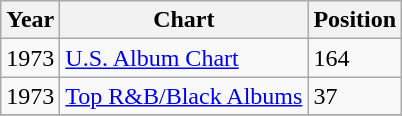<table class="wikitable">
<tr>
<th align="left">Year</th>
<th align="left">Chart</th>
<th align="left">Position</th>
</tr>
<tr>
<td align="left">1973</td>
<td align="left"><a href='#'>U.S. Album Chart</a></td>
<td align="left">164</td>
</tr>
<tr>
<td align="left">1973</td>
<td align="left"><a href='#'>Top R&B/Black Albums</a></td>
<td align="left">37</td>
</tr>
<tr>
</tr>
</table>
